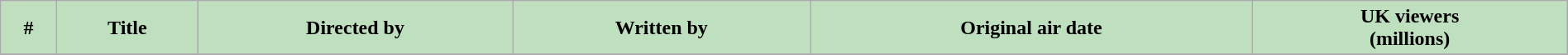<table class="wikitable plainrowheaders" width="100%" style="background:#FFFFFF;">
<tr>
<th style="background: #bfe0bf;">#</th>
<th style="background: #bfe0bf;">Title</th>
<th style="background: #bfe0bf;">Directed by</th>
<th style="background: #bfe0bf;">Written by</th>
<th style="background: #bfe0bf;">Original air date</th>
<th style="background: #bfe0bf;">UK viewers<br>(millions)</th>
</tr>
<tr>
</tr>
</table>
